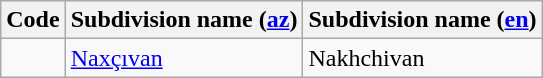<table class="wikitable sortable">
<tr>
<th>Code</th>
<th>Subdivision name (<a href='#'>az</a>)</th>
<th>Subdivision name (<a href='#'>en</a>)</th>
</tr>
<tr>
<td></td>
<td><a href='#'>Naxçıvan</a></td>
<td>Nakhchivan</td>
</tr>
</table>
